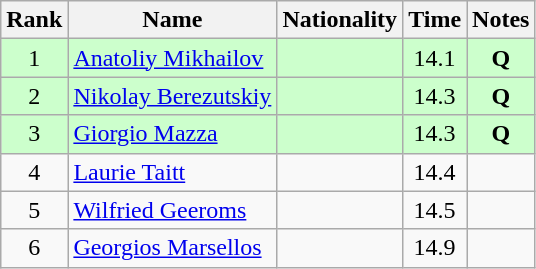<table class="wikitable sortable" style="text-align:center">
<tr>
<th>Rank</th>
<th>Name</th>
<th>Nationality</th>
<th>Time</th>
<th>Notes</th>
</tr>
<tr bgcolor=ccffcc>
<td>1</td>
<td align=left><a href='#'>Anatoliy Mikhailov</a></td>
<td align=left></td>
<td>14.1</td>
<td><strong>Q</strong></td>
</tr>
<tr bgcolor=ccffcc>
<td>2</td>
<td align=left><a href='#'>Nikolay Berezutskiy</a></td>
<td align=left></td>
<td>14.3</td>
<td><strong>Q</strong></td>
</tr>
<tr bgcolor=ccffcc>
<td>3</td>
<td align=left><a href='#'>Giorgio Mazza</a></td>
<td align=left></td>
<td>14.3</td>
<td><strong>Q</strong></td>
</tr>
<tr>
<td>4</td>
<td align=left><a href='#'>Laurie Taitt</a></td>
<td align=left></td>
<td>14.4</td>
<td></td>
</tr>
<tr>
<td>5</td>
<td align=left><a href='#'>Wilfried Geeroms</a></td>
<td align=left></td>
<td>14.5</td>
<td></td>
</tr>
<tr>
<td>6</td>
<td align=left><a href='#'>Georgios Marsellos</a></td>
<td align=left></td>
<td>14.9</td>
<td></td>
</tr>
</table>
